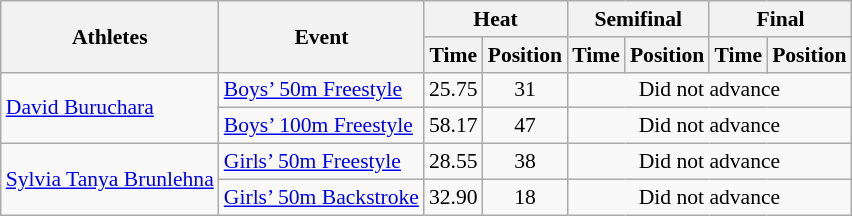<table class="wikitable" border="1" style="font-size:90%">
<tr>
<th rowspan=2>Athletes</th>
<th rowspan=2>Event</th>
<th colspan=2>Heat</th>
<th colspan=2>Semifinal</th>
<th colspan=2>Final</th>
</tr>
<tr>
<th>Time</th>
<th>Position</th>
<th>Time</th>
<th>Position</th>
<th>Time</th>
<th>Position</th>
</tr>
<tr>
<td rowspan=2><a href='#'>David Buruchara</a></td>
<td><a href='#'>Boys’ 50m Freestyle</a></td>
<td align=center>25.75</td>
<td align=center>31</td>
<td colspan="4" align=center>Did not advance</td>
</tr>
<tr>
<td><a href='#'>Boys’ 100m Freestyle</a></td>
<td align=center>58.17</td>
<td align=center>47</td>
<td colspan="4" align=center>Did not advance</td>
</tr>
<tr>
<td rowspan=2><a href='#'>Sylvia Tanya Brunlehna</a></td>
<td><a href='#'>Girls’ 50m Freestyle</a></td>
<td align=center>28.55</td>
<td align=center>38</td>
<td colspan="4" align=center>Did not advance</td>
</tr>
<tr>
<td><a href='#'>Girls’ 50m Backstroke</a></td>
<td align=center>32.90</td>
<td align=center>18</td>
<td colspan="4" align=center>Did not advance</td>
</tr>
</table>
